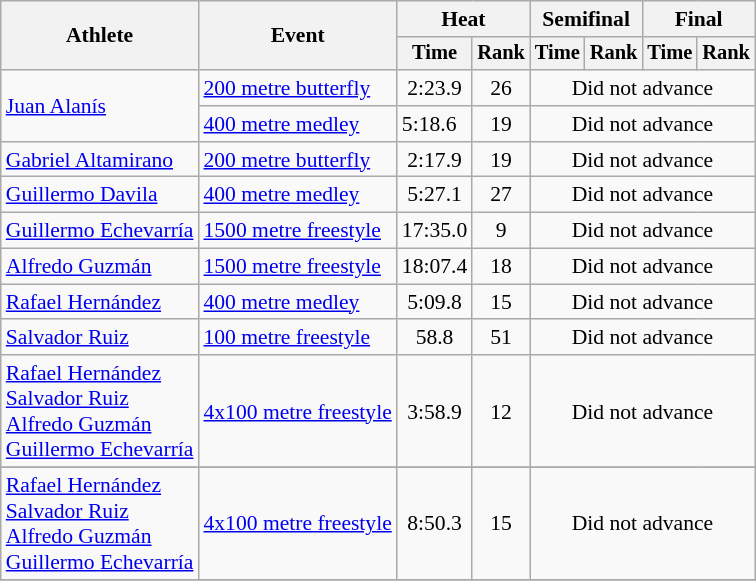<table class=wikitable style="font-size:90%">
<tr>
<th rowspan="2">Athlete</th>
<th rowspan="2">Event</th>
<th colspan="2">Heat</th>
<th colspan="2">Semifinal</th>
<th colspan="2">Final</th>
</tr>
<tr style="font-size:95%">
<th>Time</th>
<th>Rank</th>
<th>Time</th>
<th>Rank</th>
<th>Time</th>
<th>Rank</th>
</tr>
<tr align=center>
<td align=left rowspan=2><a href='#'>Juan Alanís</a></td>
<td align=left><a href='#'>200 metre butterfly</a></td>
<td>2:23.9</td>
<td>26</td>
<td colspan=4 align=center>Did not advance</td>
</tr>
<tr>
<td align=left><a href='#'>400 metre medley</a></td>
<td>5:18.6</td>
<td align=center>19</td>
<td colspan=4 align=center>Did not advance</td>
</tr>
<tr align=center>
<td align=left rowspan=1><a href='#'>Gabriel Altamirano</a></td>
<td align=left><a href='#'>200 metre butterfly</a></td>
<td>2:17.9</td>
<td align=center>19</td>
<td colspan=4 align=center>Did not advance</td>
</tr>
<tr align=center>
<td align=left rowspan=1><a href='#'>Guillermo Davila</a></td>
<td align=left><a href='#'>400 metre medley</a></td>
<td>5:27.1</td>
<td align=center>27</td>
<td colspan=4 align=center>Did not advance</td>
</tr>
<tr align=center>
<td align=left rowspan=1><a href='#'>Guillermo Echevarría</a></td>
<td align=left><a href='#'>1500 metre freestyle</a></td>
<td>17:35.0</td>
<td>9</td>
<td colspan=4 align=center>Did not advance</td>
</tr>
<tr align=center>
<td align=left rowspan=1><a href='#'>Alfredo Guzmán</a></td>
<td align=left><a href='#'>1500 metre freestyle</a></td>
<td>18:07.4</td>
<td align=center>18</td>
<td colspan=4 align=center>Did not advance</td>
</tr>
<tr align=center>
<td align=left rowspan=1><a href='#'>Rafael Hernández</a></td>
<td align=left><a href='#'>400 metre medley</a></td>
<td>5:09.8</td>
<td align=center>15</td>
<td colspan=4 align=center>Did not advance</td>
</tr>
<tr align=center>
<td align=left rowspan=1><a href='#'>Salvador Ruiz</a></td>
<td align=left><a href='#'>100 metre freestyle</a></td>
<td>58.8</td>
<td>51</td>
<td colspan=4 align=center>Did not advance</td>
</tr>
<tr align=center>
<td align=left rowspan=1><a href='#'>Rafael Hernández</a><br><a href='#'>Salvador Ruiz</a><br><a href='#'>Alfredo Guzmán</a><br><a href='#'>Guillermo Echevarría</a></td>
<td align=left><a href='#'>4x100 metre freestyle</a></td>
<td>3:58.9</td>
<td>12</td>
<td colspan=4 align=center>Did not advance</td>
</tr>
<tr>
</tr>
<tr align=center>
<td align=left rowspan=1><a href='#'>Rafael Hernández</a><br><a href='#'>Salvador Ruiz</a><br><a href='#'>Alfredo Guzmán</a><br><a href='#'>Guillermo Echevarría</a></td>
<td align=left><a href='#'>4x100 metre freestyle</a></td>
<td>8:50.3</td>
<td>15</td>
<td colspan=4 align=center>Did not advance</td>
</tr>
<tr>
</tr>
</table>
